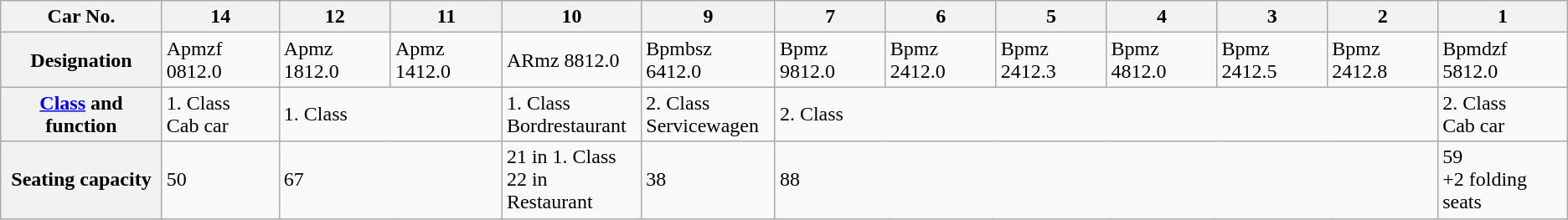<table class="wikitable">
<tr>
<th>Car No.</th>
<th>14</th>
<th>12</th>
<th>11</th>
<th>10</th>
<th>9</th>
<th>7</th>
<th>6</th>
<th>5</th>
<th>4</th>
<th>3</th>
<th>2</th>
<th>1</th>
</tr>
<tr>
<th>Designation</th>
<td>Apmzf 0812.0</td>
<td>Apmz 1812.0</td>
<td>Apmz 1412.0</td>
<td>ARmz 8812.0</td>
<td>Bpmbsz 6412.0</td>
<td>Bpmz 9812.0</td>
<td>Bpmz 2412.0</td>
<td>Bpmz 2412.3</td>
<td>Bpmz 4812.0</td>
<td>Bpmz 2412.5</td>
<td>Bpmz 2412.8</td>
<td>Bpmdzf 5812.0</td>
</tr>
<tr>
<th><a href='#'>Class</a> and function</th>
<td>1. Class<br>Cab car</td>
<td colspan="2">1. Class</td>
<td>1. Class<br>Bordrestaurant</td>
<td>2. Class<br>Servicewagen</td>
<td colspan="6">2. Class</td>
<td>2. Class<br>Cab car</td>
</tr>
<tr>
<th>Seating capacity</th>
<td>50</td>
<td colspan="2">67</td>
<td>21 in 1. Class<br>22 in Restaurant</td>
<td>38</td>
<td colspan="6">88</td>
<td>59<br>+2 folding seats</td>
</tr>
</table>
